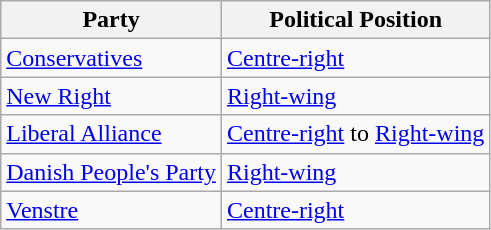<table class="wikitable mw-collapsible mw-collapsed">
<tr>
<th>Party</th>
<th>Political Position</th>
</tr>
<tr>
<td><a href='#'>Conservatives</a></td>
<td><a href='#'>Centre-right</a></td>
</tr>
<tr>
<td><a href='#'>New Right</a></td>
<td><a href='#'>Right-wing</a></td>
</tr>
<tr>
<td><a href='#'>Liberal Alliance</a></td>
<td><a href='#'>Centre-right</a> to <a href='#'>Right-wing</a></td>
</tr>
<tr>
<td><a href='#'>Danish People's Party</a></td>
<td><a href='#'>Right-wing</a></td>
</tr>
<tr>
<td><a href='#'>Venstre</a></td>
<td><a href='#'>Centre-right</a></td>
</tr>
</table>
